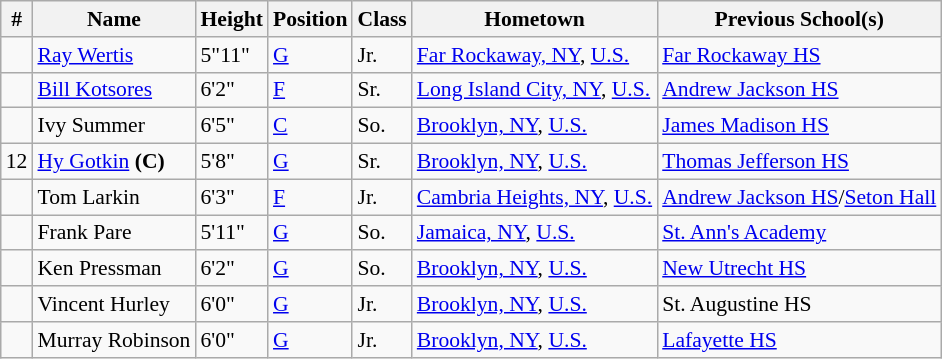<table class="wikitable" style="font-size: 90%">
<tr>
<th>#</th>
<th>Name</th>
<th>Height</th>
<th>Position</th>
<th>Class</th>
<th>Hometown</th>
<th>Previous School(s)</th>
</tr>
<tr>
<td></td>
<td><a href='#'>Ray Wertis</a></td>
<td>5"11"</td>
<td><a href='#'>G</a></td>
<td>Jr.</td>
<td><a href='#'>Far Rockaway, NY</a>, <a href='#'>U.S.</a></td>
<td><a href='#'>Far Rockaway HS</a></td>
</tr>
<tr>
<td></td>
<td><a href='#'>Bill Kotsores</a></td>
<td>6'2"</td>
<td><a href='#'>F</a></td>
<td>Sr.</td>
<td><a href='#'>Long Island City, NY</a>, <a href='#'>U.S.</a></td>
<td><a href='#'>Andrew Jackson HS</a></td>
</tr>
<tr>
<td></td>
<td>Ivy Summer</td>
<td>6'5"</td>
<td><a href='#'>C</a></td>
<td>So.</td>
<td><a href='#'>Brooklyn, NY</a>, <a href='#'>U.S.</a></td>
<td><a href='#'>James Madison HS</a></td>
</tr>
<tr>
<td>12</td>
<td><a href='#'>Hy Gotkin</a> <strong>(C)</strong></td>
<td>5'8"</td>
<td><a href='#'>G</a></td>
<td>Sr.</td>
<td><a href='#'>Brooklyn, NY</a>, <a href='#'>U.S.</a></td>
<td><a href='#'>Thomas Jefferson HS</a></td>
</tr>
<tr>
<td></td>
<td>Tom Larkin</td>
<td>6'3"</td>
<td><a href='#'>F</a></td>
<td>Jr.</td>
<td><a href='#'>Cambria Heights, NY</a>, <a href='#'>U.S.</a></td>
<td><a href='#'>Andrew Jackson HS</a>/<a href='#'>Seton Hall</a></td>
</tr>
<tr>
<td></td>
<td>Frank Pare</td>
<td>5'11"</td>
<td><a href='#'>G</a></td>
<td>So.</td>
<td><a href='#'>Jamaica, NY</a>, <a href='#'>U.S.</a></td>
<td><a href='#'>St. Ann's Academy</a></td>
</tr>
<tr>
<td></td>
<td>Ken Pressman</td>
<td>6'2"</td>
<td><a href='#'>G</a></td>
<td>So.</td>
<td><a href='#'>Brooklyn, NY</a>, <a href='#'>U.S.</a></td>
<td><a href='#'>New Utrecht HS</a></td>
</tr>
<tr>
<td></td>
<td>Vincent Hurley</td>
<td>6'0"</td>
<td><a href='#'>G</a></td>
<td>Jr.</td>
<td><a href='#'>Brooklyn, NY</a>, <a href='#'>U.S.</a></td>
<td>St. Augustine HS</td>
</tr>
<tr>
<td></td>
<td>Murray Robinson</td>
<td>6'0"</td>
<td><a href='#'>G</a></td>
<td>Jr.</td>
<td><a href='#'>Brooklyn, NY</a>, <a href='#'>U.S.</a></td>
<td><a href='#'>Lafayette HS</a></td>
</tr>
</table>
